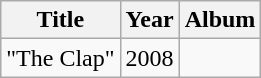<table class="wikitable">
<tr>
<th>Title</th>
<th>Year</th>
<th>Album</th>
</tr>
<tr>
<td>"The Clap"</td>
<td>2008</td>
<td></td>
</tr>
</table>
